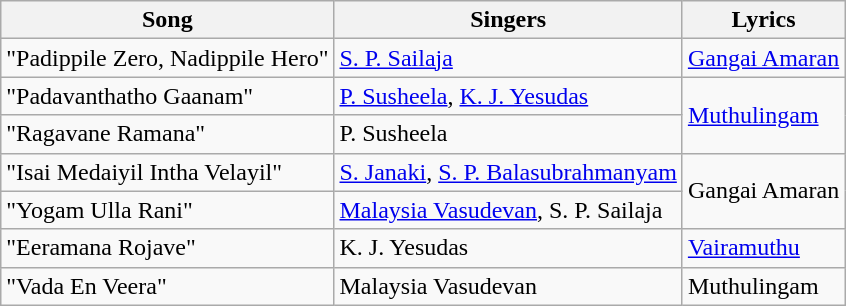<table class="wikitable">
<tr>
<th>Song</th>
<th>Singers</th>
<th>Lyrics</th>
</tr>
<tr>
<td>"Padippile Zero, Nadippile Hero"</td>
<td><a href='#'>S. P. Sailaja</a></td>
<td><a href='#'>Gangai Amaran</a></td>
</tr>
<tr>
<td>"Padavanthatho Gaanam"</td>
<td><a href='#'>P. Susheela</a>, <a href='#'>K. J. Yesudas</a></td>
<td rowspan=2><a href='#'>Muthulingam</a></td>
</tr>
<tr>
<td>"Ragavane Ramana"</td>
<td>P. Susheela</td>
</tr>
<tr>
<td>"Isai Medaiyil Intha Velayil"</td>
<td><a href='#'>S. Janaki</a>, <a href='#'>S. P. Balasubrahmanyam</a></td>
<td rowspan=2>Gangai Amaran</td>
</tr>
<tr>
<td>"Yogam Ulla Rani"</td>
<td><a href='#'>Malaysia Vasudevan</a>, S. P. Sailaja</td>
</tr>
<tr>
<td>"Eeramana Rojave"</td>
<td>K. J. Yesudas</td>
<td><a href='#'>Vairamuthu</a></td>
</tr>
<tr>
<td>"Vada En Veera"</td>
<td>Malaysia Vasudevan</td>
<td>Muthulingam</td>
</tr>
</table>
